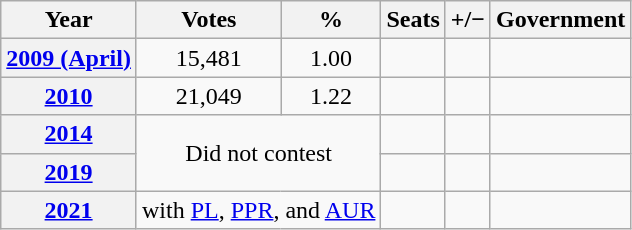<table class="wikitable" style="text-align:center">
<tr>
<th>Year</th>
<th>Votes</th>
<th>%</th>
<th>Seats</th>
<th>+/−</th>
<th rowspan=1>Government</th>
</tr>
<tr>
<th><a href='#'>2009 (April)</a></th>
<td>15,481</td>
<td>1.00</td>
<td></td>
<td></td>
<td></td>
</tr>
<tr>
<th><a href='#'>2010</a></th>
<td>21,049</td>
<td>1.22</td>
<td></td>
<td></td>
<td></td>
</tr>
<tr>
<th><a href='#'>2014</a></th>
<td colspan="2" rowspan="2">Did not contest</td>
<td></td>
<td></td>
<td></td>
</tr>
<tr>
<th><a href='#'>2019</a></th>
<td></td>
<td></td>
<td></td>
</tr>
<tr>
<th><a href='#'>2021</a></th>
<td colspan="2">with <a href='#'>PL</a>, <a href='#'>PPR</a>, and <a href='#'>AUR</a></td>
<td></td>
<td></td>
<td></td>
</tr>
</table>
